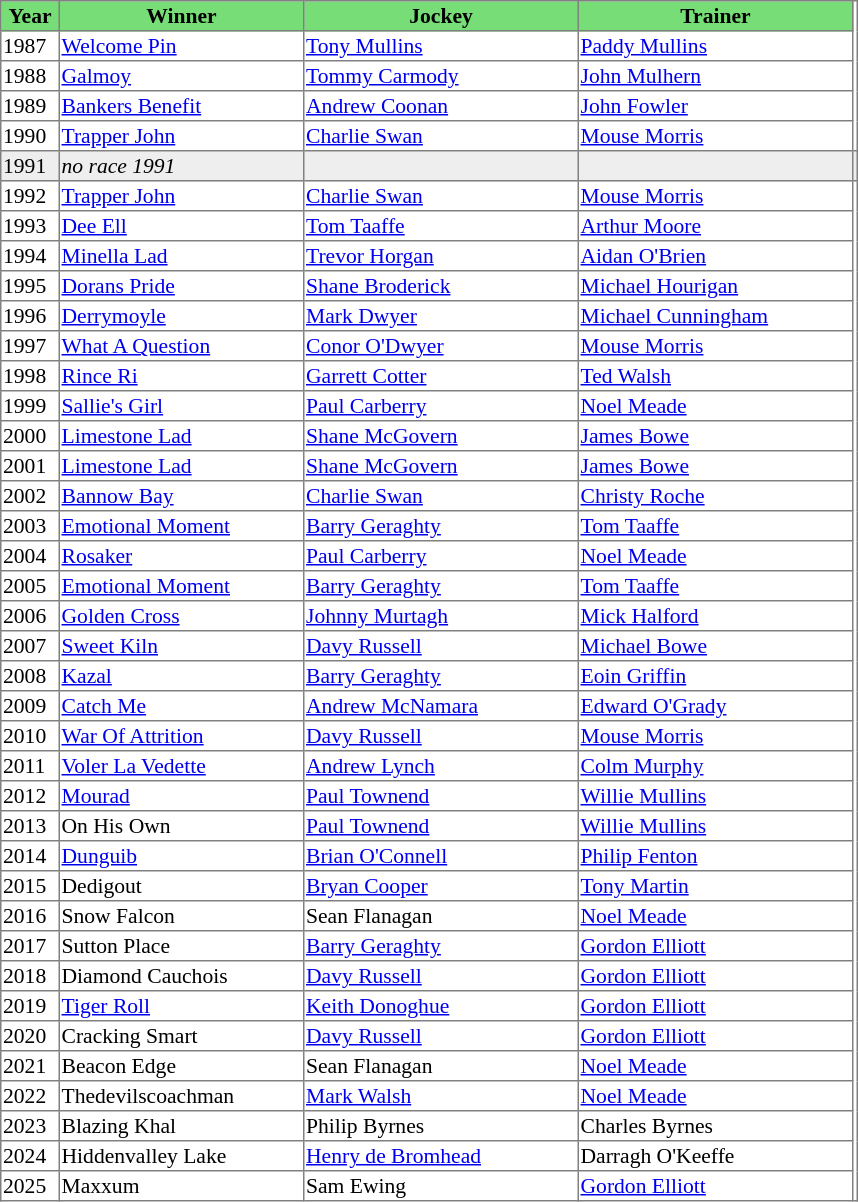<table class = "sortable" | border="1" style="border-collapse: collapse; font-size:90%">
<tr bgcolor="#77dd77" align="center">
<th width="36px"><strong>Year</strong><br></th>
<th width="160px"><strong>Winner</strong><br></th>
<th width="180px"><strong>Jockey</strong><br></th>
<th width="180px"><strong>Trainer</strong><br></th>
</tr>
<tr>
<td>1987</td>
<td><a href='#'>Welcome Pin</a></td>
<td><a href='#'>Tony Mullins</a></td>
<td><a href='#'>Paddy Mullins</a></td>
</tr>
<tr>
<td>1988</td>
<td><a href='#'>Galmoy</a></td>
<td><a href='#'>Tommy Carmody</a></td>
<td><a href='#'>John Mulhern</a></td>
</tr>
<tr>
<td>1989</td>
<td><a href='#'>Bankers Benefit</a></td>
<td><a href='#'>Andrew Coonan</a></td>
<td><a href='#'>John Fowler</a></td>
</tr>
<tr>
<td>1990</td>
<td><a href='#'>Trapper John</a></td>
<td><a href='#'>Charlie Swan</a></td>
<td><a href='#'>Mouse Morris</a></td>
</tr>
<tr bgcolor="#eeeeee">
<td><span>1991</span></td>
<td><em>no race 1991</em></td>
<td></td>
<td></td>
<td></td>
</tr>
<tr>
<td>1992</td>
<td><a href='#'>Trapper John</a></td>
<td><a href='#'>Charlie Swan</a></td>
<td><a href='#'>Mouse Morris</a></td>
</tr>
<tr>
<td>1993</td>
<td><a href='#'>Dee Ell</a></td>
<td><a href='#'>Tom Taaffe</a></td>
<td><a href='#'>Arthur Moore</a></td>
</tr>
<tr>
<td>1994</td>
<td><a href='#'>Minella Lad</a></td>
<td><a href='#'>Trevor Horgan</a></td>
<td><a href='#'>Aidan O'Brien</a></td>
</tr>
<tr>
<td>1995</td>
<td><a href='#'>Dorans Pride</a></td>
<td><a href='#'>Shane Broderick</a></td>
<td><a href='#'>Michael Hourigan</a></td>
</tr>
<tr>
<td>1996</td>
<td><a href='#'>Derrymoyle</a></td>
<td><a href='#'>Mark Dwyer</a></td>
<td><a href='#'>Michael Cunningham</a></td>
</tr>
<tr>
<td>1997</td>
<td><a href='#'>What A Question</a></td>
<td><a href='#'>Conor O'Dwyer</a></td>
<td><a href='#'>Mouse Morris</a></td>
</tr>
<tr>
<td>1998</td>
<td><a href='#'>Rince Ri</a></td>
<td><a href='#'>Garrett Cotter</a></td>
<td><a href='#'>Ted Walsh</a></td>
</tr>
<tr>
<td>1999</td>
<td><a href='#'>Sallie's Girl</a></td>
<td><a href='#'>Paul Carberry</a></td>
<td><a href='#'>Noel Meade</a></td>
</tr>
<tr>
<td>2000</td>
<td><a href='#'>Limestone Lad</a></td>
<td><a href='#'>Shane McGovern</a></td>
<td><a href='#'>James Bowe</a></td>
</tr>
<tr>
<td>2001</td>
<td><a href='#'>Limestone Lad</a></td>
<td><a href='#'>Shane McGovern</a></td>
<td><a href='#'>James Bowe</a></td>
</tr>
<tr>
<td>2002</td>
<td><a href='#'>Bannow Bay</a></td>
<td><a href='#'>Charlie Swan</a></td>
<td><a href='#'>Christy Roche</a></td>
</tr>
<tr>
<td>2003</td>
<td><a href='#'>Emotional Moment</a></td>
<td><a href='#'>Barry Geraghty</a></td>
<td><a href='#'>Tom Taaffe</a></td>
</tr>
<tr>
<td>2004</td>
<td><a href='#'>Rosaker</a></td>
<td><a href='#'>Paul Carberry</a></td>
<td><a href='#'>Noel Meade</a></td>
</tr>
<tr>
<td>2005</td>
<td><a href='#'>Emotional Moment</a></td>
<td><a href='#'>Barry Geraghty</a></td>
<td><a href='#'>Tom Taaffe</a></td>
</tr>
<tr>
<td>2006</td>
<td><a href='#'>Golden Cross</a></td>
<td><a href='#'>Johnny Murtagh</a></td>
<td><a href='#'>Mick Halford</a></td>
</tr>
<tr>
<td>2007</td>
<td><a href='#'>Sweet Kiln</a></td>
<td><a href='#'>Davy Russell</a></td>
<td><a href='#'>Michael Bowe</a></td>
</tr>
<tr>
<td>2008</td>
<td><a href='#'>Kazal</a></td>
<td><a href='#'>Barry Geraghty</a></td>
<td><a href='#'>Eoin Griffin</a></td>
</tr>
<tr>
<td>2009</td>
<td><a href='#'>Catch Me</a></td>
<td><a href='#'>Andrew McNamara</a></td>
<td><a href='#'>Edward O'Grady</a></td>
</tr>
<tr>
<td>2010</td>
<td><a href='#'>War Of Attrition</a></td>
<td><a href='#'>Davy Russell</a></td>
<td><a href='#'>Mouse Morris</a></td>
</tr>
<tr>
<td>2011</td>
<td><a href='#'>Voler La Vedette</a></td>
<td><a href='#'>Andrew Lynch</a></td>
<td><a href='#'>Colm Murphy</a></td>
</tr>
<tr>
<td>2012</td>
<td><a href='#'>Mourad</a></td>
<td><a href='#'>Paul Townend</a></td>
<td><a href='#'>Willie Mullins</a></td>
</tr>
<tr>
<td>2013</td>
<td>On His Own</td>
<td><a href='#'>Paul Townend</a></td>
<td><a href='#'>Willie Mullins</a></td>
</tr>
<tr>
<td>2014</td>
<td><a href='#'>Dunguib</a></td>
<td><a href='#'>Brian O'Connell</a></td>
<td><a href='#'>Philip Fenton</a></td>
</tr>
<tr>
<td>2015</td>
<td>Dedigout</td>
<td><a href='#'>Bryan Cooper</a></td>
<td><a href='#'>Tony Martin</a></td>
</tr>
<tr>
<td>2016</td>
<td>Snow Falcon</td>
<td>Sean Flanagan</td>
<td><a href='#'>Noel Meade</a></td>
</tr>
<tr>
<td>2017</td>
<td>Sutton Place</td>
<td><a href='#'>Barry Geraghty</a></td>
<td><a href='#'>Gordon Elliott</a></td>
</tr>
<tr>
<td>2018</td>
<td>Diamond Cauchois</td>
<td><a href='#'>Davy Russell</a></td>
<td><a href='#'>Gordon Elliott</a></td>
</tr>
<tr>
<td>2019</td>
<td><a href='#'>Tiger Roll</a></td>
<td><a href='#'>Keith Donoghue</a></td>
<td><a href='#'>Gordon Elliott</a></td>
</tr>
<tr>
<td>2020</td>
<td>Cracking Smart</td>
<td><a href='#'>Davy Russell</a></td>
<td><a href='#'>Gordon Elliott</a></td>
</tr>
<tr>
<td>2021</td>
<td>Beacon Edge</td>
<td>Sean Flanagan</td>
<td><a href='#'>Noel Meade</a></td>
</tr>
<tr>
<td>2022</td>
<td>Thedevilscoachman</td>
<td><a href='#'>Mark Walsh</a></td>
<td><a href='#'>Noel Meade</a></td>
</tr>
<tr>
<td>2023</td>
<td>Blazing Khal</td>
<td>Philip Byrnes</td>
<td>Charles Byrnes</td>
</tr>
<tr>
<td>2024</td>
<td>Hiddenvalley Lake</td>
<td><a href='#'>Henry de Bromhead</a></td>
<td>Darragh O'Keeffe</td>
</tr>
<tr>
<td>2025</td>
<td>Maxxum</td>
<td>Sam Ewing</td>
<td><a href='#'>Gordon Elliott</a></td>
</tr>
</table>
